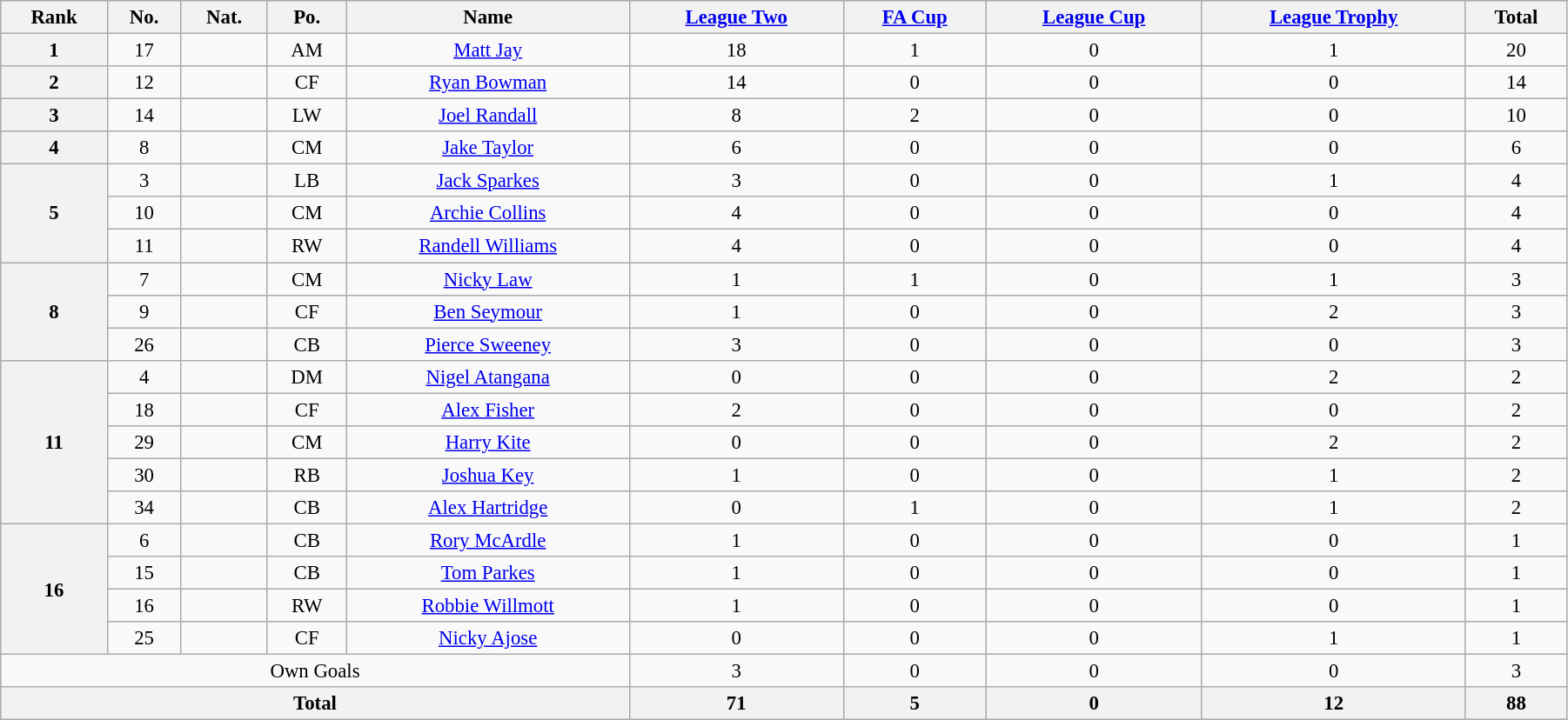<table class="wikitable" style="text-align:center; font-size:95%; width:95%;">
<tr>
<th>Rank</th>
<th>No.</th>
<th>Nat.</th>
<th>Po.</th>
<th>Name</th>
<th><a href='#'>League Two</a></th>
<th><a href='#'>FA Cup</a></th>
<th><a href='#'>League Cup</a></th>
<th><a href='#'>League Trophy</a></th>
<th>Total</th>
</tr>
<tr>
<th>1</th>
<td>17</td>
<td></td>
<td>AM</td>
<td><a href='#'>Matt Jay</a></td>
<td>18</td>
<td>1</td>
<td>0</td>
<td>1</td>
<td>20</td>
</tr>
<tr>
<th>2</th>
<td>12</td>
<td></td>
<td>CF</td>
<td><a href='#'>Ryan Bowman</a></td>
<td>14</td>
<td>0</td>
<td>0</td>
<td>0</td>
<td>14</td>
</tr>
<tr>
<th>3</th>
<td>14</td>
<td></td>
<td>LW</td>
<td><a href='#'>Joel Randall</a></td>
<td>8</td>
<td>2</td>
<td>0</td>
<td>0</td>
<td>10</td>
</tr>
<tr>
<th>4</th>
<td>8</td>
<td></td>
<td>CM</td>
<td><a href='#'>Jake Taylor</a></td>
<td>6</td>
<td>0</td>
<td>0</td>
<td>0</td>
<td>6</td>
</tr>
<tr>
<th rowspan=3>5</th>
<td>3</td>
<td></td>
<td>LB</td>
<td><a href='#'>Jack Sparkes</a></td>
<td>3</td>
<td>0</td>
<td>0</td>
<td>1</td>
<td>4</td>
</tr>
<tr>
<td>10</td>
<td></td>
<td>CM</td>
<td><a href='#'>Archie Collins</a></td>
<td>4</td>
<td>0</td>
<td>0</td>
<td>0</td>
<td>4</td>
</tr>
<tr>
<td>11</td>
<td></td>
<td>RW</td>
<td><a href='#'>Randell Williams</a></td>
<td>4</td>
<td>0</td>
<td>0</td>
<td>0</td>
<td>4</td>
</tr>
<tr>
<th rowspan=3>8</th>
<td>7</td>
<td></td>
<td>CM</td>
<td><a href='#'>Nicky Law</a></td>
<td>1</td>
<td>1</td>
<td>0</td>
<td>1</td>
<td>3</td>
</tr>
<tr>
<td>9</td>
<td></td>
<td>CF</td>
<td><a href='#'>Ben Seymour</a></td>
<td>1</td>
<td>0</td>
<td>0</td>
<td>2</td>
<td>3</td>
</tr>
<tr>
<td>26</td>
<td></td>
<td>CB</td>
<td><a href='#'>Pierce Sweeney</a></td>
<td>3</td>
<td>0</td>
<td>0</td>
<td>0</td>
<td>3</td>
</tr>
<tr>
<th rowspan=5>11</th>
<td>4</td>
<td></td>
<td>DM</td>
<td><a href='#'>Nigel Atangana</a></td>
<td>0</td>
<td>0</td>
<td>0</td>
<td>2</td>
<td>2</td>
</tr>
<tr>
<td>18</td>
<td></td>
<td>CF</td>
<td><a href='#'>Alex Fisher</a></td>
<td>2</td>
<td>0</td>
<td>0</td>
<td>0</td>
<td>2</td>
</tr>
<tr>
<td>29</td>
<td></td>
<td>CM</td>
<td><a href='#'>Harry Kite</a></td>
<td>0</td>
<td>0</td>
<td>0</td>
<td>2</td>
<td>2</td>
</tr>
<tr>
<td>30</td>
<td></td>
<td>RB</td>
<td><a href='#'>Joshua Key</a></td>
<td>1</td>
<td>0</td>
<td>0</td>
<td>1</td>
<td>2</td>
</tr>
<tr>
<td>34</td>
<td></td>
<td>CB</td>
<td><a href='#'>Alex Hartridge</a></td>
<td>0</td>
<td>1</td>
<td>0</td>
<td>1</td>
<td>2</td>
</tr>
<tr>
<th rowspan=4>16</th>
<td>6</td>
<td></td>
<td>CB</td>
<td><a href='#'>Rory McArdle</a></td>
<td>1</td>
<td>0</td>
<td>0</td>
<td>0</td>
<td>1</td>
</tr>
<tr>
<td>15</td>
<td></td>
<td>CB</td>
<td><a href='#'>Tom Parkes</a></td>
<td>1</td>
<td>0</td>
<td>0</td>
<td>0</td>
<td>1</td>
</tr>
<tr>
<td>16</td>
<td></td>
<td>RW</td>
<td><a href='#'>Robbie Willmott</a></td>
<td>1</td>
<td>0</td>
<td>0</td>
<td>0</td>
<td>1</td>
</tr>
<tr>
<td>25</td>
<td></td>
<td>CF</td>
<td><a href='#'>Nicky Ajose</a></td>
<td>0</td>
<td>0</td>
<td>0</td>
<td>1</td>
<td>1</td>
</tr>
<tr>
<td colspan=5>Own Goals</td>
<td>3</td>
<td>0</td>
<td>0</td>
<td>0</td>
<td>3</td>
</tr>
<tr>
<th colspan=5>Total</th>
<th>71</th>
<th>5</th>
<th>0</th>
<th>12</th>
<th>88</th>
</tr>
</table>
